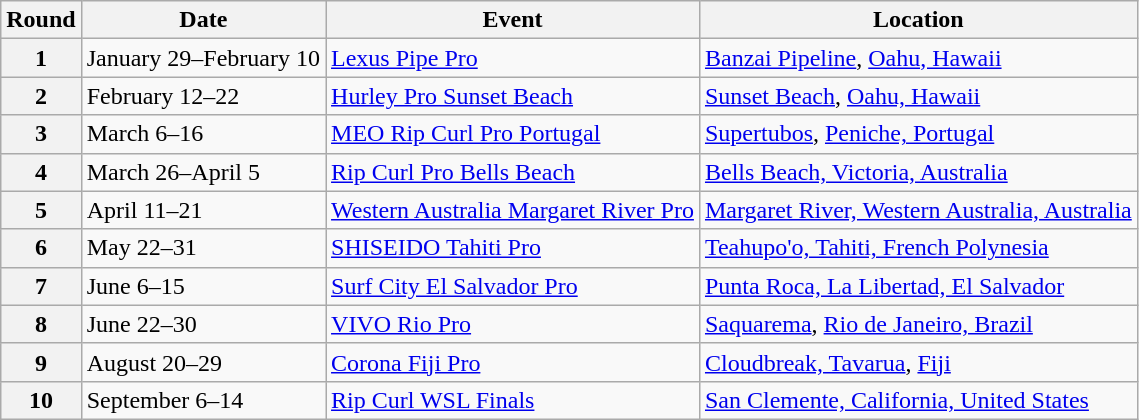<table class="wikitable">
<tr>
<th>Round</th>
<th>Date</th>
<th>Event</th>
<th>Location</th>
</tr>
<tr>
<th>1</th>
<td>January 29–February 10</td>
<td> <a href='#'>Lexus Pipe Pro</a></td>
<td><a href='#'>Banzai Pipeline</a>, <a href='#'>Oahu, Hawaii</a></td>
</tr>
<tr>
<th>2</th>
<td>February 12–22</td>
<td> <a href='#'>Hurley Pro Sunset Beach</a></td>
<td><a href='#'>Sunset Beach</a>, <a href='#'>Oahu, Hawaii</a></td>
</tr>
<tr>
<th>3</th>
<td>March 6–16</td>
<td> <a href='#'>MEO Rip Curl Pro Portugal</a></td>
<td><a href='#'>Supertubos</a>, <a href='#'>Peniche, Portugal</a></td>
</tr>
<tr>
<th>4</th>
<td>March 26–April 5</td>
<td> <a href='#'>Rip Curl Pro Bells Beach</a></td>
<td><a href='#'>Bells Beach, Victoria, Australia</a></td>
</tr>
<tr>
<th>5</th>
<td>April 11–21</td>
<td> <a href='#'>Western Australia Margaret River Pro</a></td>
<td><a href='#'>Margaret River, Western Australia, Australia</a></td>
</tr>
<tr>
<th>6</th>
<td>May 22–31</td>
<td> <a href='#'>SHISEIDO Tahiti Pro</a></td>
<td><a href='#'>Teahupo'o, Tahiti, French Polynesia</a></td>
</tr>
<tr>
<th>7</th>
<td>June 6–15</td>
<td> <a href='#'>Surf City El Salvador Pro</a></td>
<td><a href='#'>Punta Roca, La Libertad, El Salvador</a></td>
</tr>
<tr>
<th>8</th>
<td>June 22–30</td>
<td> <a href='#'>VIVO Rio Pro</a></td>
<td><a href='#'>Saquarema</a>, <a href='#'>Rio de Janeiro, Brazil</a></td>
</tr>
<tr>
<th>9</th>
<td>August 20–29</td>
<td> <a href='#'>Corona Fiji Pro</a></td>
<td><a href='#'>Cloudbreak, Tavarua</a>, <a href='#'>Fiji</a></td>
</tr>
<tr>
<th>10</th>
<td>September 6–14</td>
<td> <a href='#'>Rip Curl WSL Finals</a></td>
<td><a href='#'>San Clemente, California, United States</a></td>
</tr>
</table>
